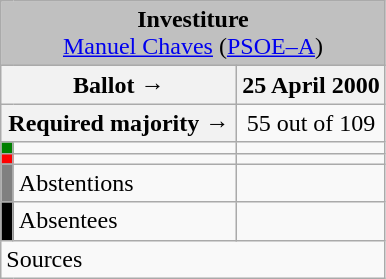<table class="wikitable" style="text-align:center;">
<tr>
<td colspan="3" align="center" bgcolor="#C0C0C0"><strong>Investiture</strong><br><a href='#'>Manuel Chaves</a> (<a href='#'>PSOE–A</a>)</td>
</tr>
<tr>
<th colspan="2" width="150px">Ballot →</th>
<th>25 April 2000</th>
</tr>
<tr>
<th colspan="2">Required majority →</th>
<td>55 out of 109 </td>
</tr>
<tr>
<th width="1px" style="background:green;"></th>
<td align="left"></td>
<td></td>
</tr>
<tr>
<th style="color:inherit;background:red;"></th>
<td align="left"></td>
<td></td>
</tr>
<tr>
<th style="color:inherit;background:gray;"></th>
<td align="left"><span>Abstentions</span></td>
<td></td>
</tr>
<tr>
<th style="color:inherit;background:black;"></th>
<td align="left"><span>Absentees</span></td>
<td></td>
</tr>
<tr>
<td align="left" colspan="3">Sources</td>
</tr>
</table>
